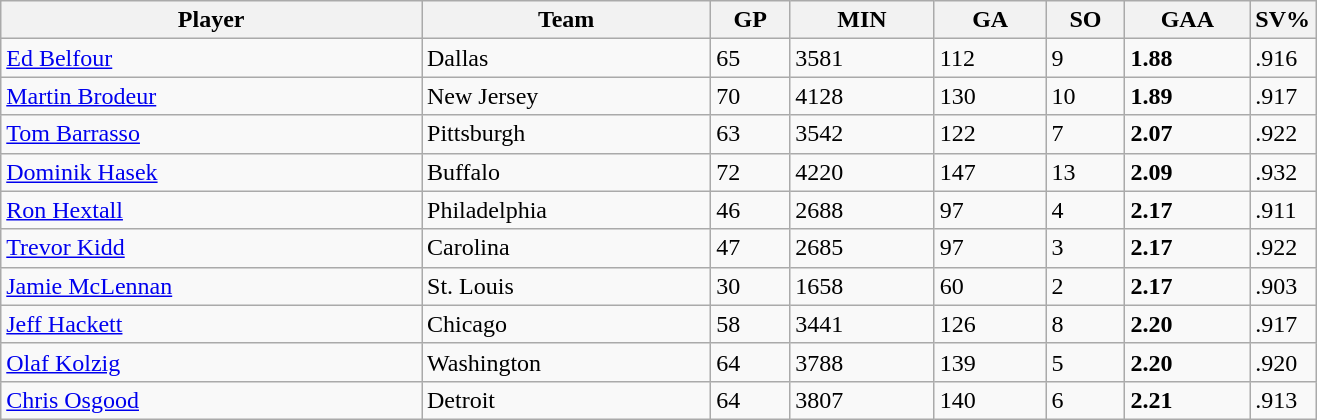<table class="wikitable">
<tr>
<th bgcolor="#DDDDFF" width="32%">Player</th>
<th bgcolor="#DDDDFF" width="22%">Team</th>
<th bgcolor="#DDDDFF" width="6%">GP</th>
<th bgcolor="#DDDDFF" width="11%">MIN</th>
<th bgcolor="#DDDDFF" width="8.5%">GA</th>
<th bgcolor="#DDDDFF" width="6%">SO</th>
<th bgcolor="#DDDDFF" width="9.5%">GAA</th>
<th bgcolor="#DDDDFF" width="15%">SV%</th>
</tr>
<tr>
<td><a href='#'>Ed Belfour</a></td>
<td>Dallas</td>
<td>65</td>
<td>3581</td>
<td>112</td>
<td>9</td>
<td><strong>1.88</strong></td>
<td>.916</td>
</tr>
<tr>
<td><a href='#'>Martin Brodeur</a></td>
<td>New Jersey</td>
<td>70</td>
<td>4128</td>
<td>130</td>
<td>10</td>
<td><strong>1.89</strong></td>
<td>.917</td>
</tr>
<tr>
<td><a href='#'>Tom Barrasso</a></td>
<td>Pittsburgh</td>
<td>63</td>
<td>3542</td>
<td>122</td>
<td>7</td>
<td><strong>2.07</strong></td>
<td>.922</td>
</tr>
<tr>
<td><a href='#'>Dominik Hasek</a></td>
<td>Buffalo</td>
<td>72</td>
<td>4220</td>
<td>147</td>
<td>13</td>
<td><strong>2.09</strong></td>
<td>.932</td>
</tr>
<tr>
<td><a href='#'>Ron Hextall</a></td>
<td>Philadelphia</td>
<td>46</td>
<td>2688</td>
<td>97</td>
<td>4</td>
<td><strong>2.17</strong></td>
<td>.911</td>
</tr>
<tr>
<td><a href='#'>Trevor Kidd</a></td>
<td>Carolina</td>
<td>47</td>
<td>2685</td>
<td>97</td>
<td>3</td>
<td><strong>2.17</strong></td>
<td>.922</td>
</tr>
<tr>
<td><a href='#'>Jamie McLennan</a></td>
<td>St. Louis</td>
<td>30</td>
<td>1658</td>
<td>60</td>
<td>2</td>
<td><strong>2.17</strong></td>
<td>.903</td>
</tr>
<tr>
<td><a href='#'>Jeff Hackett</a></td>
<td>Chicago</td>
<td>58</td>
<td>3441</td>
<td>126</td>
<td>8</td>
<td><strong>2.20</strong></td>
<td>.917</td>
</tr>
<tr>
<td><a href='#'>Olaf Kolzig</a></td>
<td>Washington</td>
<td>64</td>
<td>3788</td>
<td>139</td>
<td>5</td>
<td><strong>2.20</strong></td>
<td>.920</td>
</tr>
<tr>
<td><a href='#'>Chris Osgood</a></td>
<td>Detroit</td>
<td>64</td>
<td>3807</td>
<td>140</td>
<td>6</td>
<td><strong>2.21</strong></td>
<td>.913</td>
</tr>
</table>
